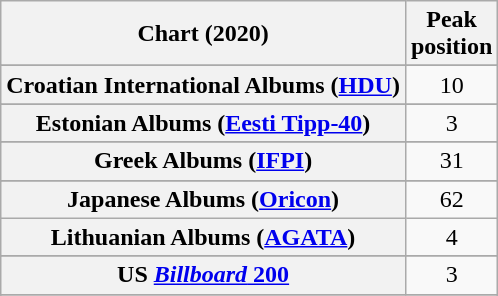<table class="wikitable sortable plainrowheaders" style="text-align:center">
<tr>
<th scope="col">Chart (2020)</th>
<th scope="col">Peak<br>position</th>
</tr>
<tr>
</tr>
<tr>
</tr>
<tr>
</tr>
<tr>
</tr>
<tr>
</tr>
<tr>
<th scope="row">Croatian International Albums (<a href='#'>HDU</a>)</th>
<td>10</td>
</tr>
<tr>
</tr>
<tr>
</tr>
<tr>
<th scope="row">Estonian Albums (<a href='#'>Eesti Tipp-40</a>)</th>
<td>3</td>
</tr>
<tr>
</tr>
<tr>
</tr>
<tr>
</tr>
<tr>
<th scope="row">Greek Albums (<a href='#'>IFPI</a>)</th>
<td>31</td>
</tr>
<tr>
</tr>
<tr>
</tr>
<tr>
<th scope="row">Japanese Albums (<a href='#'>Oricon</a>)</th>
<td>62</td>
</tr>
<tr>
<th scope="row">Lithuanian Albums (<a href='#'>AGATA</a>)</th>
<td>4</td>
</tr>
<tr>
</tr>
<tr>
</tr>
<tr>
</tr>
<tr>
</tr>
<tr>
</tr>
<tr>
</tr>
<tr>
</tr>
<tr>
</tr>
<tr>
</tr>
<tr>
<th scope="row">US <a href='#'><em>Billboard</em> 200</a></th>
<td>3</td>
</tr>
<tr>
</tr>
<tr>
</tr>
<tr>
</tr>
</table>
